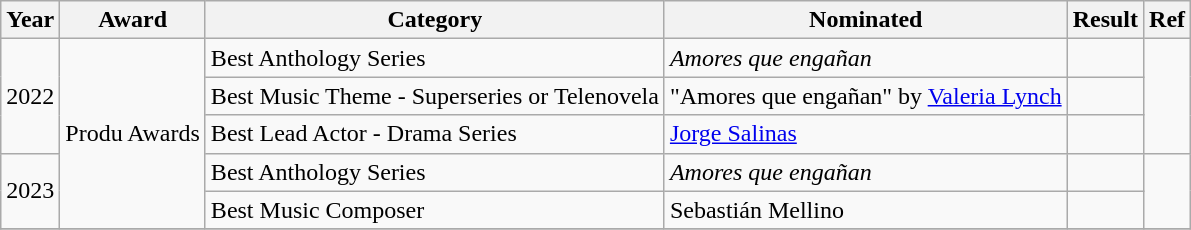<table class="wikitable plainrowheaders">
<tr>
<th scope="col">Year</th>
<th scope="col">Award</th>
<th scope="col">Category</th>
<th scope="col">Nominated</th>
<th scope="col">Result</th>
<th scope="col">Ref</th>
</tr>
<tr>
<td rowspan="3">2022</td>
<td rowspan="5">Produ Awards</td>
<td>Best Anthology Series</td>
<td><em>Amores que engañan</em></td>
<td></td>
<td align="center" rowspan="3"></td>
</tr>
<tr>
<td>Best Music Theme - Superseries or Telenovela</td>
<td>"Amores que engañan" by <a href='#'>Valeria Lynch</a></td>
<td></td>
</tr>
<tr>
<td>Best Lead Actor - Drama Series</td>
<td><a href='#'>Jorge Salinas</a></td>
<td></td>
</tr>
<tr>
<td rowspan="2">2023</td>
<td>Best Anthology Series</td>
<td><em>Amores que engañan</em></td>
<td></td>
<td align="center" rowspan="2"></td>
</tr>
<tr>
<td>Best Music Composer</td>
<td>Sebastián Mellino</td>
<td></td>
</tr>
<tr>
</tr>
</table>
